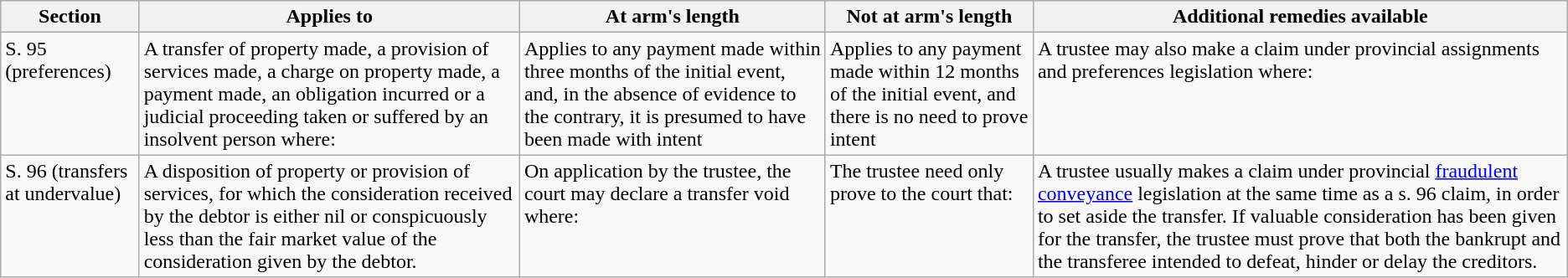<table class="wikitable">
<tr>
<th>Section</th>
<th>Applies to</th>
<th>At arm's length</th>
<th>Not at arm's length</th>
<th>Additional remedies available</th>
</tr>
<tr valign="top">
<td>S. 95 (preferences)</td>
<td>A transfer of property made, a provision of services made, a charge on property made, a payment made, an obligation incurred or a judicial proceeding taken or suffered by an insolvent person where:<br></td>
<td>Applies to any payment made within three months of the initial event, and, in the absence of evidence to the contrary, it is presumed to have been made with intent</td>
<td>Applies to any payment made within 12 months of the initial event, and there is no need to prove intent</td>
<td>A trustee may also make a claim under provincial assignments and preferences legislation where:<br></td>
</tr>
<tr valign="top">
<td>S. 96 (transfers at undervalue)</td>
<td>A disposition of property or provision of services, for which the consideration received by the debtor is either nil or conspicuously less than the fair market value of the consideration given by the debtor.</td>
<td>On application by the trustee, the court may declare a transfer void where:<br></td>
<td>The trustee need only prove to the court that:<br></td>
<td>A trustee usually makes a claim under provincial <a href='#'>fraudulent conveyance</a> legislation at the same time as a s. 96 claim, in order to set aside the transfer. If valuable consideration has been given for the transfer, the trustee must prove that both the bankrupt and the transferee intended to defeat, hinder or delay the creditors.</td>
</tr>
</table>
